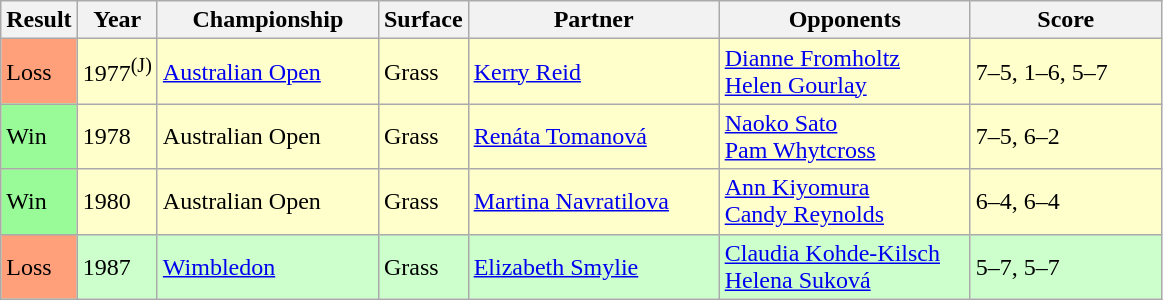<table class="sortable wikitable">
<tr>
<th>Result</th>
<th>Year</th>
<th style="width:140px">Championship</th>
<th style="width:50px">Surface</th>
<th style="width:160px">Partner</th>
<th style="width:160px">Opponents</th>
<th style="width:120px" class="unsortable">Score</th>
</tr>
<tr style="background:#ffc;">
<td style="background:#ffa07a;">Loss</td>
<td>1977<sup>(J)</sup></td>
<td><a href='#'>Australian Open</a></td>
<td>Grass</td>
<td> <a href='#'>Kerry Reid</a></td>
<td> <a href='#'>Dianne Fromholtz</a> <br>  <a href='#'>Helen Gourlay</a></td>
<td>7–5, 1–6, 5–7</td>
</tr>
<tr style="background:#ffc;">
<td style="background:#98fb98;">Win</td>
<td>1978</td>
<td>Australian Open</td>
<td>Grass</td>
<td> <a href='#'>Renáta Tomanová</a></td>
<td> <a href='#'>Naoko Sato</a> <br>  <a href='#'>Pam Whytcross</a></td>
<td>7–5, 6–2</td>
</tr>
<tr style="background:#ffc;">
<td style="background:#98fb98;">Win</td>
<td>1980</td>
<td>Australian Open</td>
<td>Grass</td>
<td> <a href='#'>Martina Navratilova</a></td>
<td> <a href='#'>Ann Kiyomura</a> <br>  <a href='#'>Candy Reynolds</a></td>
<td>6–4, 6–4</td>
</tr>
<tr style="background:#cfc;">
<td style="background:#ffa07a;">Loss</td>
<td>1987</td>
<td><a href='#'>Wimbledon</a></td>
<td>Grass</td>
<td> <a href='#'>Elizabeth Smylie</a></td>
<td> <a href='#'>Claudia Kohde-Kilsch</a> <br>  <a href='#'>Helena Suková</a></td>
<td>5–7, 5–7</td>
</tr>
</table>
